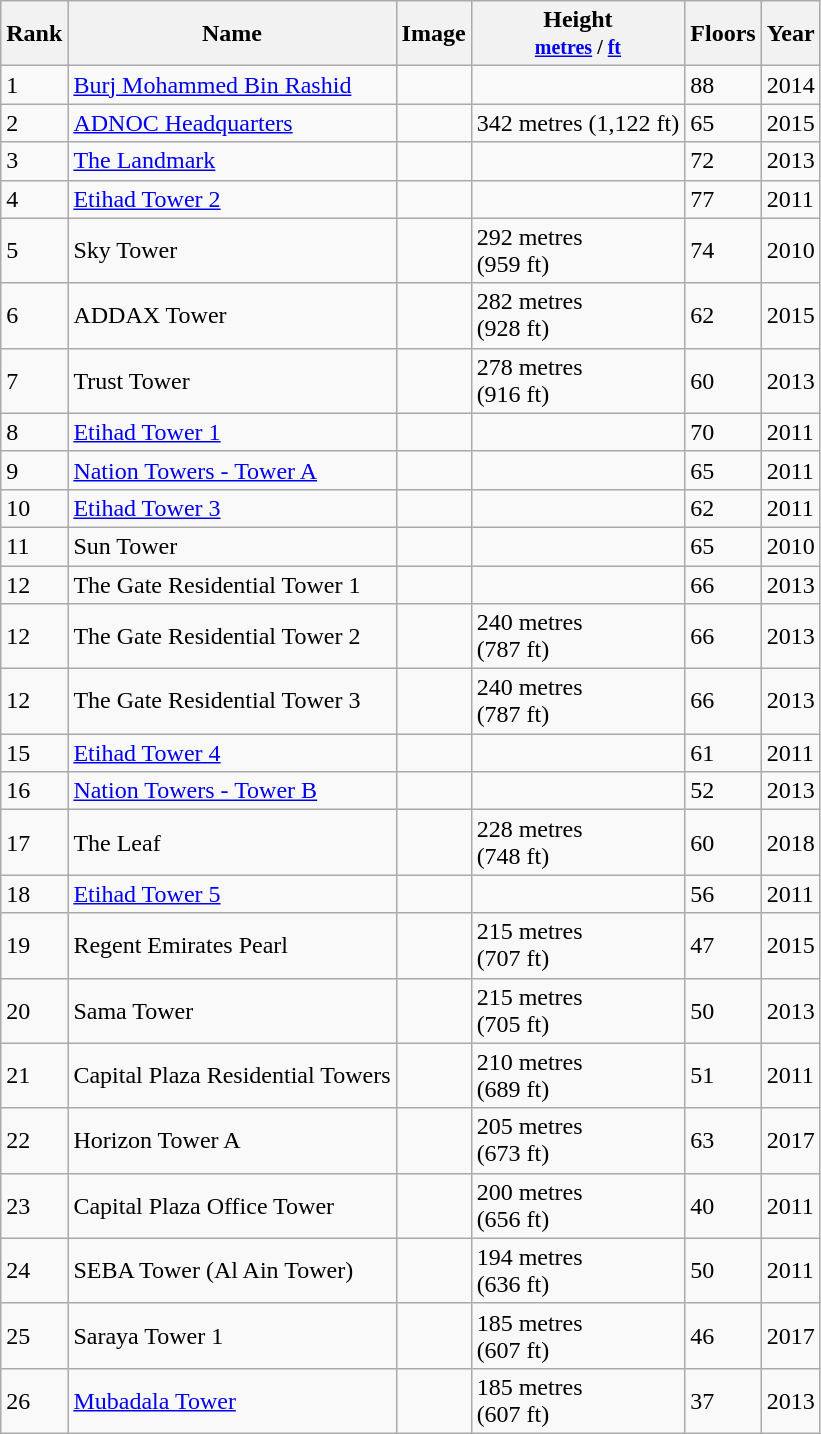<table class="wikitable sortable">
<tr>
<th>Rank</th>
<th>Name</th>
<th>Image</th>
<th>Height<br><small><a href='#'>metres</a> / <a href='#'>ft</a></small></th>
<th>Floors</th>
<th>Year</th>
</tr>
<tr 1>
<td>1</td>
<td><a href='#'>Burj Mohammed Bin Rashid</a></td>
<td></td>
<td></td>
<td>88</td>
<td>2014</td>
</tr>
<tr>
<td>2</td>
<td><a href='#'>ADNOC Headquarters</a></td>
<td></td>
<td>342 metres (1,122 ft)</td>
<td>65</td>
<td>2015</td>
</tr>
<tr>
<td>3</td>
<td><a href='#'>The Landmark</a></td>
<td></td>
<td></td>
<td>72</td>
<td>2013</td>
</tr>
<tr>
<td>4</td>
<td><a href='#'>Etihad Tower 2</a></td>
<td></td>
<td></td>
<td>77</td>
<td>2011</td>
</tr>
<tr>
<td>5</td>
<td>Sky Tower</td>
<td></td>
<td>292 metres<br>(959 ft)</td>
<td>74</td>
<td>2010</td>
</tr>
<tr>
<td>6</td>
<td>ADDAX Tower</td>
<td></td>
<td>282 metres<br>(928 ft)</td>
<td>62</td>
<td>2015</td>
</tr>
<tr>
<td>7</td>
<td>Trust Tower</td>
<td></td>
<td>278 metres<br>(916 ft)</td>
<td>60</td>
<td>2013</td>
</tr>
<tr>
<td>8</td>
<td><a href='#'>Etihad Tower 1</a></td>
<td></td>
<td></td>
<td>70</td>
<td>2011</td>
</tr>
<tr>
<td>9</td>
<td><a href='#'>Nation Towers - Tower A</a></td>
<td></td>
<td></td>
<td>65</td>
<td>2011</td>
</tr>
<tr>
<td>10</td>
<td><a href='#'>Etihad Tower 3</a></td>
<td></td>
<td></td>
<td>62</td>
<td>2011</td>
</tr>
<tr>
<td>11</td>
<td>Sun Tower</td>
<td></td>
<td></td>
<td>65</td>
<td>2010</td>
</tr>
<tr>
<td>12</td>
<td>The Gate Residential Tower 1</td>
<td></td>
<td></td>
<td>66</td>
<td>2013</td>
</tr>
<tr>
<td>12</td>
<td>The Gate Residential Tower 2</td>
<td></td>
<td>240 metres<br>(787 ft)</td>
<td>66</td>
<td>2013</td>
</tr>
<tr>
<td>12</td>
<td>The Gate Residential Tower 3</td>
<td></td>
<td>240 metres<br>(787 ft)</td>
<td>66</td>
<td>2013</td>
</tr>
<tr>
<td>15</td>
<td><a href='#'>Etihad Tower 4</a></td>
<td></td>
<td></td>
<td>61</td>
<td>2011</td>
</tr>
<tr>
<td>16</td>
<td><a href='#'>Nation Towers - Tower B</a></td>
<td></td>
<td></td>
<td>52</td>
<td>2013</td>
</tr>
<tr>
<td>17</td>
<td>The Leaf</td>
<td></td>
<td>228 metres<br>(748 ft)</td>
<td>60</td>
<td>2018</td>
</tr>
<tr>
<td>18</td>
<td><a href='#'>Etihad Tower 5</a></td>
<td></td>
<td></td>
<td>56</td>
<td>2011</td>
</tr>
<tr>
<td>19</td>
<td>Regent Emirates Pearl</td>
<td></td>
<td>215 metres<br>(707 ft)</td>
<td>47</td>
<td>2015</td>
</tr>
<tr>
<td>20</td>
<td>Sama Tower</td>
<td></td>
<td>215 metres<br>(705 ft)</td>
<td>50</td>
<td>2013</td>
</tr>
<tr>
<td>21</td>
<td>Capital Plaza Residential Towers</td>
<td></td>
<td>210 metres<br>(689 ft)</td>
<td>51</td>
<td>2011</td>
</tr>
<tr>
<td>22</td>
<td>Horizon Tower A</td>
<td></td>
<td>205 metres<br>(673 ft)</td>
<td>63</td>
<td>2017</td>
</tr>
<tr>
<td>23</td>
<td>Capital Plaza Office Tower</td>
<td></td>
<td>200 metres<br>(656 ft)</td>
<td>40</td>
<td>2011</td>
</tr>
<tr>
<td>24</td>
<td>SEBA Tower (Al Ain Tower)</td>
<td></td>
<td>194 metres<br>(636 ft)</td>
<td>50</td>
<td>2011</td>
</tr>
<tr>
<td>25</td>
<td>Saraya Tower 1</td>
<td></td>
<td>185 metres<br>(607 ft)</td>
<td>46</td>
<td>2017</td>
</tr>
<tr>
<td>26</td>
<td><a href='#'>Mubadala Tower</a></td>
<td></td>
<td>185 metres<br>(607 ft)</td>
<td>37</td>
<td>2013</td>
</tr>
</table>
